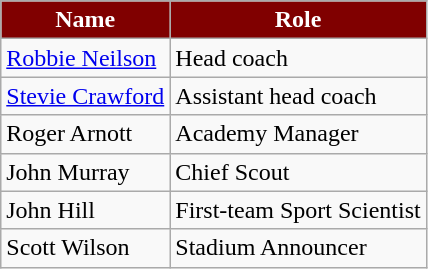<table class="wikitable">
<tr>
<th style="background:maroon; color:white;" scope="col">Name</th>
<th style="background:maroon; color:white;" scope="col">Role</th>
</tr>
<tr>
<td>  <a href='#'>Robbie Neilson</a></td>
<td>Head coach</td>
</tr>
<tr>
<td>  <a href='#'>Stevie Crawford</a></td>
<td>Assistant head coach</td>
</tr>
<tr>
<td> Roger Arnott</td>
<td>Academy Manager</td>
</tr>
<tr>
<td> John Murray</td>
<td>Chief Scout<br></td>
</tr>
<tr>
<td> John Hill</td>
<td>First-team Sport Scientist</td>
</tr>
<tr>
<td>Scott Wilson</td>
<td>Stadium Announcer</td>
</tr>
</table>
